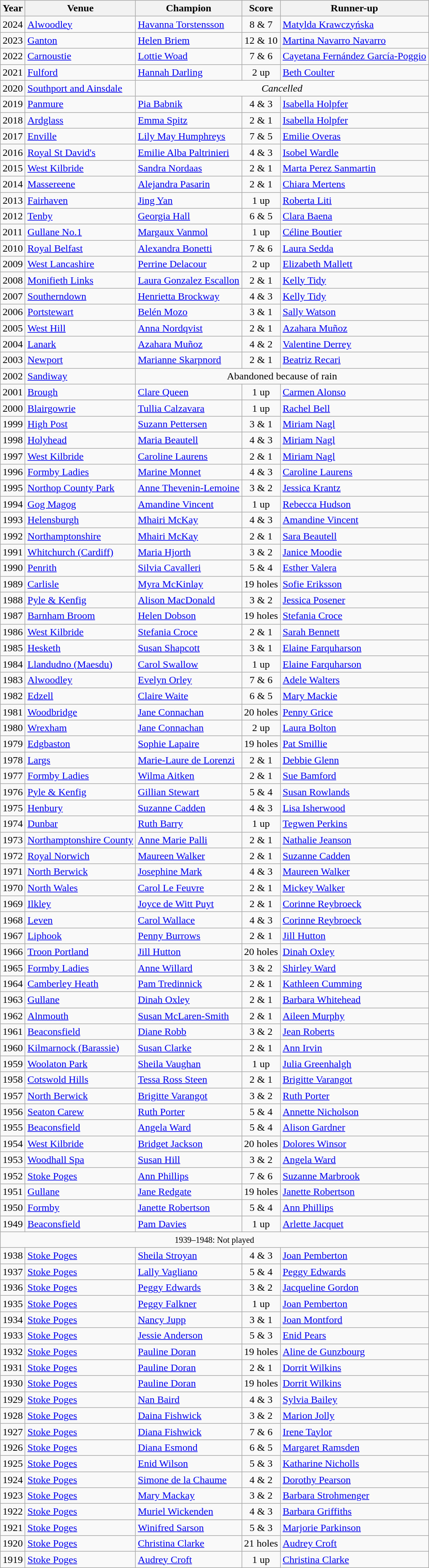<table class="wikitable sortable">
<tr>
<th>Year</th>
<th>Venue</th>
<th>Champion</th>
<th>Score</th>
<th>Runner-up</th>
</tr>
<tr>
<td>2024</td>
<td><a href='#'>Alwoodley</a></td>
<td> <a href='#'>Havanna Torstensson</a></td>
<td align=center>8 & 7</td>
<td> <a href='#'>Matylda Krawczyńska</a></td>
</tr>
<tr>
<td>2023</td>
<td><a href='#'>Ganton</a></td>
<td> <a href='#'>Helen Briem</a></td>
<td align=center>12 & 10</td>
<td> <a href='#'>Martina Navarro Navarro</a></td>
</tr>
<tr>
<td>2022</td>
<td><a href='#'>Carnoustie</a></td>
<td> <a href='#'>Lottie Woad</a></td>
<td align=center>7 & 6</td>
<td> <a href='#'>Cayetana Fernández García-Poggio</a></td>
</tr>
<tr>
<td>2021</td>
<td><a href='#'>Fulford</a></td>
<td> <a href='#'>Hannah Darling</a></td>
<td align=center>2 up</td>
<td> <a href='#'>Beth Coulter</a></td>
</tr>
<tr>
<td>2020</td>
<td><a href='#'>Southport and Ainsdale</a></td>
<td colspan="3" align=center><em>Cancelled</em></td>
</tr>
<tr>
<td>2019</td>
<td><a href='#'>Panmure</a></td>
<td> <a href='#'>Pia Babnik</a></td>
<td align=center>4 & 3</td>
<td> <a href='#'>Isabella Holpfer</a></td>
</tr>
<tr>
<td>2018</td>
<td><a href='#'>Ardglass</a></td>
<td> <a href='#'>Emma Spitz</a></td>
<td align=center>2 & 1</td>
<td> <a href='#'>Isabella Holpfer</a></td>
</tr>
<tr>
<td>2017</td>
<td><a href='#'>Enville</a></td>
<td> <a href='#'>Lily May Humphreys</a></td>
<td align=center>7 & 5</td>
<td> <a href='#'>Emilie Overas</a></td>
</tr>
<tr>
<td>2016</td>
<td><a href='#'>Royal St David's</a></td>
<td> <a href='#'>Emilie Alba Paltrinieri</a></td>
<td align=center>4 & 3</td>
<td> <a href='#'>Isobel Wardle</a></td>
</tr>
<tr>
<td>2015</td>
<td><a href='#'>West Kilbride</a></td>
<td> <a href='#'>Sandra Nordaas</a></td>
<td align=center>2 & 1</td>
<td> <a href='#'>Marta Perez Sanmartin</a></td>
</tr>
<tr>
<td>2014</td>
<td><a href='#'>Massereene</a></td>
<td> <a href='#'>Alejandra Pasarin</a></td>
<td align=center>2 & 1</td>
<td> <a href='#'>Chiara Mertens</a></td>
</tr>
<tr>
<td>2013</td>
<td><a href='#'>Fairhaven</a></td>
<td> <a href='#'>Jing Yan</a></td>
<td align=center>1 up</td>
<td> <a href='#'>Roberta Liti</a></td>
</tr>
<tr>
<td>2012</td>
<td><a href='#'>Tenby</a></td>
<td> <a href='#'>Georgia Hall</a></td>
<td align=center>6 & 5</td>
<td> <a href='#'>Clara Baena</a></td>
</tr>
<tr>
<td>2011</td>
<td><a href='#'>Gullane No.1</a></td>
<td> <a href='#'>Margaux Vanmol</a></td>
<td align=center>1 up</td>
<td> <a href='#'>Céline Boutier</a></td>
</tr>
<tr>
<td>2010</td>
<td><a href='#'>Royal Belfast</a></td>
<td> <a href='#'>Alexandra Bonetti</a></td>
<td align=center>7 & 6</td>
<td> <a href='#'>Laura Sedda</a></td>
</tr>
<tr>
<td>2009</td>
<td><a href='#'>West Lancashire</a></td>
<td> <a href='#'>Perrine Delacour</a></td>
<td align=center>2 up</td>
<td> <a href='#'>Elizabeth Mallett</a></td>
</tr>
<tr>
<td>2008</td>
<td><a href='#'>Monifieth Links</a></td>
<td> <a href='#'>Laura Gonzalez Escallon</a></td>
<td align=center>2 & 1</td>
<td> <a href='#'>Kelly Tidy</a></td>
</tr>
<tr>
<td>2007</td>
<td><a href='#'>Southerndown</a></td>
<td> <a href='#'>Henrietta Brockway</a></td>
<td align=center>4 & 3</td>
<td> <a href='#'>Kelly Tidy</a></td>
</tr>
<tr>
<td>2006</td>
<td><a href='#'>Portstewart</a></td>
<td> <a href='#'>Belén Mozo</a></td>
<td align=center>3 & 1</td>
<td> <a href='#'>Sally Watson</a></td>
</tr>
<tr>
<td>2005</td>
<td><a href='#'>West Hill</a></td>
<td> <a href='#'>Anna Nordqvist</a></td>
<td align=center>2 & 1</td>
<td> <a href='#'>Azahara Muñoz</a></td>
</tr>
<tr>
<td>2004</td>
<td><a href='#'>Lanark</a></td>
<td> <a href='#'>Azahara Muñoz</a></td>
<td align=center>4 & 2</td>
<td> <a href='#'>Valentine Derrey</a></td>
</tr>
<tr>
<td>2003</td>
<td><a href='#'>Newport</a></td>
<td> <a href='#'>Marianne Skarpnord</a></td>
<td align=center>2 & 1</td>
<td> <a href='#'>Beatriz Recari</a></td>
</tr>
<tr>
<td>2002</td>
<td><a href='#'>Sandiway</a></td>
<td colspan=3 align=center>Abandoned because of rain</td>
</tr>
<tr>
<td>2001</td>
<td><a href='#'>Brough</a></td>
<td> <a href='#'>Clare Queen</a></td>
<td align=center>1 up</td>
<td> <a href='#'>Carmen Alonso</a></td>
</tr>
<tr>
<td>2000</td>
<td><a href='#'>Blairgowrie</a></td>
<td> <a href='#'>Tullia Calzavara</a></td>
<td align=center>1 up</td>
<td> <a href='#'>Rachel Bell</a></td>
</tr>
<tr>
<td>1999</td>
<td><a href='#'>High Post</a></td>
<td> <a href='#'>Suzann Pettersen</a></td>
<td align=center>3 & 1</td>
<td> <a href='#'>Miriam Nagl</a></td>
</tr>
<tr>
<td>1998</td>
<td><a href='#'>Holyhead</a></td>
<td> <a href='#'>Maria Beautell</a></td>
<td align=center>4 & 3</td>
<td> <a href='#'>Miriam Nagl</a></td>
</tr>
<tr>
<td>1997</td>
<td><a href='#'>West Kilbride</a></td>
<td> <a href='#'>Caroline Laurens</a></td>
<td align=center>2 & 1</td>
<td> <a href='#'>Miriam Nagl</a></td>
</tr>
<tr>
<td>1996</td>
<td><a href='#'>Formby Ladies</a></td>
<td> <a href='#'>Marine Monnet</a></td>
<td align=center>4 & 3</td>
<td> <a href='#'>Caroline Laurens</a></td>
</tr>
<tr>
<td>1995</td>
<td><a href='#'>Northop County Park</a></td>
<td> <a href='#'>Anne Thevenin-Lemoine</a></td>
<td align=center>3 & 2</td>
<td> <a href='#'>Jessica Krantz</a></td>
</tr>
<tr>
<td>1994</td>
<td><a href='#'>Gog Magog</a></td>
<td> <a href='#'>Amandine Vincent</a></td>
<td align=center>1 up</td>
<td> <a href='#'>Rebecca Hudson</a></td>
</tr>
<tr>
<td>1993</td>
<td><a href='#'>Helensburgh</a></td>
<td> <a href='#'>Mhairi McKay</a></td>
<td align=center>4 & 3</td>
<td> <a href='#'>Amandine Vincent</a></td>
</tr>
<tr>
<td>1992</td>
<td><a href='#'>Northamptonshire</a></td>
<td> <a href='#'>Mhairi McKay</a></td>
<td align=center>2 & 1</td>
<td> <a href='#'>Sara Beautell</a></td>
</tr>
<tr>
<td>1991</td>
<td><a href='#'>Whitchurch (Cardiff)</a></td>
<td> <a href='#'>Maria Hjorth</a></td>
<td align=center>3 & 2</td>
<td> <a href='#'>Janice Moodie</a></td>
</tr>
<tr>
<td>1990</td>
<td><a href='#'>Penrith</a></td>
<td> <a href='#'>Silvia Cavalleri</a></td>
<td align=center>5 & 4</td>
<td> <a href='#'>Esther Valera</a></td>
</tr>
<tr>
<td>1989</td>
<td><a href='#'>Carlisle</a></td>
<td> <a href='#'>Myra McKinlay</a></td>
<td align=center>19 holes</td>
<td> <a href='#'>Sofie Eriksson</a></td>
</tr>
<tr>
<td>1988</td>
<td><a href='#'>Pyle & Kenfig</a></td>
<td> <a href='#'>Alison MacDonald</a></td>
<td align=center>3 & 2</td>
<td> <a href='#'>Jessica Posener</a></td>
</tr>
<tr>
<td>1987</td>
<td><a href='#'>Barnham Broom</a></td>
<td> <a href='#'>Helen Dobson</a></td>
<td align=center>19 holes</td>
<td> <a href='#'>Stefania Croce</a></td>
</tr>
<tr>
<td>1986</td>
<td><a href='#'>West Kilbride</a></td>
<td> <a href='#'>Stefania Croce</a></td>
<td align=center>2 & 1</td>
<td> <a href='#'>Sarah Bennett</a></td>
</tr>
<tr>
<td>1985</td>
<td><a href='#'>Hesketh</a></td>
<td> <a href='#'>Susan Shapcott</a></td>
<td align=center>3 & 1</td>
<td> <a href='#'>Elaine Farquharson</a></td>
</tr>
<tr>
<td>1984</td>
<td><a href='#'>Llandudno (Maesdu)</a></td>
<td> <a href='#'>Carol Swallow</a></td>
<td align=center>1 up</td>
<td> <a href='#'>Elaine Farquharson</a></td>
</tr>
<tr>
<td>1983</td>
<td><a href='#'>Alwoodley</a></td>
<td> <a href='#'>Evelyn Orley</a></td>
<td align=center>7 & 6</td>
<td> <a href='#'>Adele Walters</a></td>
</tr>
<tr>
<td>1982</td>
<td><a href='#'>Edzell</a></td>
<td> <a href='#'>Claire Waite</a></td>
<td align=center>6 & 5</td>
<td> <a href='#'>Mary Mackie</a></td>
</tr>
<tr>
<td>1981</td>
<td><a href='#'>Woodbridge</a></td>
<td> <a href='#'>Jane Connachan</a></td>
<td align=center>20 holes</td>
<td> <a href='#'>Penny Grice</a></td>
</tr>
<tr>
<td>1980</td>
<td><a href='#'>Wrexham</a></td>
<td> <a href='#'>Jane Connachan</a></td>
<td align=center>2 up</td>
<td> <a href='#'>Laura Bolton</a></td>
</tr>
<tr>
<td>1979</td>
<td><a href='#'>Edgbaston</a></td>
<td> <a href='#'>Sophie Lapaire</a></td>
<td align=center>19 holes</td>
<td> <a href='#'>Pat Smillie</a></td>
</tr>
<tr>
<td>1978</td>
<td><a href='#'>Largs</a></td>
<td> <a href='#'>Marie-Laure de Lorenzi</a></td>
<td align=center>2 & 1</td>
<td> <a href='#'>Debbie Glenn</a></td>
</tr>
<tr>
<td>1977</td>
<td><a href='#'>Formby Ladies</a></td>
<td> <a href='#'>Wilma Aitken</a></td>
<td align=center>2 & 1</td>
<td> <a href='#'>Sue Bamford</a></td>
</tr>
<tr>
<td>1976</td>
<td><a href='#'>Pyle & Kenfig</a></td>
<td> <a href='#'>Gillian Stewart</a></td>
<td align=center>5 & 4</td>
<td> <a href='#'>Susan Rowlands</a></td>
</tr>
<tr>
<td>1975</td>
<td><a href='#'>Henbury</a></td>
<td> <a href='#'>Suzanne Cadden</a></td>
<td align=center>4 & 3</td>
<td> <a href='#'>Lisa Isherwood</a></td>
</tr>
<tr>
<td>1974</td>
<td><a href='#'>Dunbar</a></td>
<td> <a href='#'>Ruth Barry</a></td>
<td align=center>1 up</td>
<td> <a href='#'>Tegwen Perkins</a></td>
</tr>
<tr>
<td>1973</td>
<td><a href='#'>Northamptonshire County</a></td>
<td> <a href='#'>Anne Marie Palli</a></td>
<td align=center>2 & 1</td>
<td> <a href='#'>Nathalie Jeanson</a></td>
</tr>
<tr>
<td>1972</td>
<td><a href='#'>Royal Norwich</a></td>
<td> <a href='#'>Maureen Walker</a></td>
<td align=center>2 & 1</td>
<td> <a href='#'>Suzanne Cadden</a></td>
</tr>
<tr>
<td>1971</td>
<td><a href='#'>North Berwick</a></td>
<td> <a href='#'>Josephine Mark</a></td>
<td align=center>4 & 3</td>
<td> <a href='#'>Maureen Walker</a></td>
</tr>
<tr>
<td>1970</td>
<td><a href='#'>North Wales</a></td>
<td> <a href='#'>Carol Le Feuvre</a></td>
<td align=center>2 & 1</td>
<td> <a href='#'>Mickey Walker</a></td>
</tr>
<tr>
<td>1969</td>
<td><a href='#'>Ilkley</a></td>
<td> <a href='#'>Joyce de Witt Puyt</a></td>
<td align=center>2 & 1</td>
<td> <a href='#'>Corinne Reybroeck</a></td>
</tr>
<tr>
<td>1968</td>
<td><a href='#'>Leven</a></td>
<td> <a href='#'>Carol Wallace</a></td>
<td align=center>4 & 3</td>
<td> <a href='#'>Corinne Reybroeck</a></td>
</tr>
<tr>
<td>1967</td>
<td><a href='#'>Liphook</a></td>
<td> <a href='#'>Penny Burrows</a></td>
<td align=center>2 & 1</td>
<td> <a href='#'>Jill Hutton</a></td>
</tr>
<tr>
<td>1966</td>
<td><a href='#'>Troon Portland</a></td>
<td> <a href='#'>Jill Hutton</a></td>
<td align=center>20 holes</td>
<td> <a href='#'>Dinah Oxley</a></td>
</tr>
<tr>
<td>1965</td>
<td><a href='#'>Formby Ladies</a></td>
<td> <a href='#'>Anne Willard</a></td>
<td align=center>3 & 2</td>
<td> <a href='#'>Shirley Ward</a></td>
</tr>
<tr>
<td>1964</td>
<td><a href='#'>Camberley Heath</a></td>
<td> <a href='#'>Pam Tredinnick</a></td>
<td align=center>2 & 1</td>
<td> <a href='#'>Kathleen Cumming</a></td>
</tr>
<tr>
<td>1963</td>
<td><a href='#'>Gullane</a></td>
<td> <a href='#'>Dinah Oxley</a></td>
<td align=center>2 & 1</td>
<td> <a href='#'>Barbara Whitehead</a></td>
</tr>
<tr>
<td>1962</td>
<td><a href='#'>Alnmouth</a></td>
<td> <a href='#'>Susan McLaren-Smith</a></td>
<td align=center>2 & 1</td>
<td> <a href='#'>Aileen Murphy</a></td>
</tr>
<tr>
<td>1961</td>
<td><a href='#'>Beaconsfield</a></td>
<td> <a href='#'>Diane Robb</a></td>
<td align=center>3 & 2</td>
<td> <a href='#'>Jean Roberts</a></td>
</tr>
<tr>
<td>1960</td>
<td><a href='#'>Kilmarnock (Barassie)</a></td>
<td> <a href='#'>Susan Clarke</a></td>
<td align=center>2 & 1</td>
<td> <a href='#'>Ann Irvin</a></td>
</tr>
<tr>
<td>1959</td>
<td><a href='#'>Woolaton Park</a></td>
<td> <a href='#'>Sheila Vaughan</a></td>
<td align=center>1 up</td>
<td> <a href='#'>Julia Greenhalgh</a></td>
</tr>
<tr>
<td>1958</td>
<td><a href='#'>Cotswold Hills</a></td>
<td> <a href='#'>Tessa Ross Steen</a></td>
<td align=center>2 & 1</td>
<td> <a href='#'>Brigitte Varangot</a></td>
</tr>
<tr>
<td>1957</td>
<td><a href='#'>North Berwick</a></td>
<td> <a href='#'>Brigitte Varangot</a></td>
<td align=center>3 & 2</td>
<td> <a href='#'>Ruth Porter</a></td>
</tr>
<tr>
<td>1956</td>
<td><a href='#'>Seaton Carew</a></td>
<td> <a href='#'>Ruth Porter</a></td>
<td align=center>5 & 4</td>
<td> <a href='#'>Annette Nicholson</a></td>
</tr>
<tr>
<td>1955</td>
<td><a href='#'>Beaconsfield</a></td>
<td> <a href='#'>Angela Ward</a></td>
<td align=center>5 & 4</td>
<td> <a href='#'>Alison Gardner</a></td>
</tr>
<tr>
<td>1954</td>
<td><a href='#'>West Kilbride</a></td>
<td> <a href='#'>Bridget Jackson</a></td>
<td align=center>20 holes</td>
<td> <a href='#'>Dolores Winsor</a></td>
</tr>
<tr>
<td>1953</td>
<td><a href='#'>Woodhall Spa</a></td>
<td> <a href='#'>Susan Hill</a></td>
<td align=center>3 & 2</td>
<td> <a href='#'>Angela Ward</a></td>
</tr>
<tr>
<td>1952</td>
<td><a href='#'>Stoke Poges</a></td>
<td> <a href='#'>Ann Phillips</a></td>
<td align=center>7 & 6</td>
<td> <a href='#'>Suzanne Marbrook</a></td>
</tr>
<tr>
<td>1951</td>
<td><a href='#'>Gullane</a></td>
<td> <a href='#'>Jane Redgate</a></td>
<td align=center>19 holes</td>
<td> <a href='#'>Janette Robertson</a></td>
</tr>
<tr>
<td>1950</td>
<td><a href='#'>Formby</a></td>
<td> <a href='#'>Janette Robertson</a></td>
<td align=center>5 & 4</td>
<td> <a href='#'>Ann Phillips</a></td>
</tr>
<tr>
<td>1949</td>
<td><a href='#'>Beaconsfield</a></td>
<td> <a href='#'>Pam Davies</a></td>
<td align=center>1 up</td>
<td> <a href='#'>Arlette Jacquet</a></td>
</tr>
<tr>
<td colspan="5" align="center"><small>1939–1948: Not played</small></td>
</tr>
<tr>
<td>1938</td>
<td><a href='#'>Stoke Poges</a></td>
<td> <a href='#'>Sheila Stroyan</a></td>
<td align=center>4 & 3</td>
<td> <a href='#'>Joan Pemberton</a></td>
</tr>
<tr>
<td>1937</td>
<td><a href='#'>Stoke Poges</a></td>
<td> <a href='#'>Lally Vagliano</a></td>
<td align=center>5 & 4</td>
<td> <a href='#'>Peggy Edwards</a></td>
</tr>
<tr>
<td>1936</td>
<td><a href='#'>Stoke Poges</a></td>
<td> <a href='#'>Peggy Edwards</a></td>
<td align=center>3 & 2</td>
<td> <a href='#'>Jacqueline Gordon</a></td>
</tr>
<tr>
<td>1935</td>
<td><a href='#'>Stoke Poges</a></td>
<td> <a href='#'>Peggy Falkner</a></td>
<td align=center>1 up</td>
<td> <a href='#'>Joan Pemberton</a></td>
</tr>
<tr>
<td>1934</td>
<td><a href='#'>Stoke Poges</a></td>
<td> <a href='#'>Nancy Jupp</a></td>
<td align=center>3 & 1</td>
<td> <a href='#'>Joan Montford</a></td>
</tr>
<tr>
<td>1933</td>
<td><a href='#'>Stoke Poges</a></td>
<td> <a href='#'>Jessie Anderson</a></td>
<td align=center>5 & 3</td>
<td> <a href='#'>Enid Pears</a></td>
</tr>
<tr>
<td>1932</td>
<td><a href='#'>Stoke Poges</a></td>
<td> <a href='#'>Pauline Doran</a></td>
<td align=center>19 holes</td>
<td> <a href='#'>Aline de Gunzbourg</a></td>
</tr>
<tr>
<td>1931</td>
<td><a href='#'>Stoke Poges</a></td>
<td> <a href='#'>Pauline Doran</a></td>
<td align=center>2 & 1</td>
<td> <a href='#'>Dorrit Wilkins</a></td>
</tr>
<tr>
<td>1930</td>
<td><a href='#'>Stoke Poges</a></td>
<td> <a href='#'>Pauline Doran</a></td>
<td align=center>19 holes</td>
<td> <a href='#'>Dorrit Wilkins</a></td>
</tr>
<tr>
<td>1929</td>
<td><a href='#'>Stoke Poges</a></td>
<td> <a href='#'>Nan Baird</a></td>
<td align=center>4 & 3</td>
<td> <a href='#'>Sylvia Bailey</a></td>
</tr>
<tr>
<td>1928</td>
<td><a href='#'>Stoke Poges</a></td>
<td> <a href='#'>Daina Fishwick</a></td>
<td align=center>3 & 2</td>
<td> <a href='#'>Marion Jolly</a></td>
</tr>
<tr>
<td>1927</td>
<td><a href='#'>Stoke Poges</a></td>
<td> <a href='#'>Diana Fishwick</a></td>
<td align=center>7 & 6</td>
<td> <a href='#'>Irene Taylor</a></td>
</tr>
<tr>
<td>1926</td>
<td><a href='#'>Stoke Poges</a></td>
<td> <a href='#'>Diana Esmond</a></td>
<td align=center>6 & 5</td>
<td> <a href='#'>Margaret Ramsden</a></td>
</tr>
<tr>
<td>1925</td>
<td><a href='#'>Stoke Poges</a></td>
<td> <a href='#'>Enid Wilson</a></td>
<td align=center>5 & 3</td>
<td> <a href='#'>Katharine Nicholls</a></td>
</tr>
<tr>
<td>1924</td>
<td><a href='#'>Stoke Poges</a></td>
<td> <a href='#'>Simone de la Chaume</a></td>
<td align=center>4 & 2</td>
<td> <a href='#'>Dorothy Pearson</a></td>
</tr>
<tr>
<td>1923</td>
<td><a href='#'>Stoke Poges</a></td>
<td> <a href='#'>Mary Mackay</a></td>
<td align=center>3 & 2</td>
<td> <a href='#'>Barbara Strohmenger</a></td>
</tr>
<tr>
<td>1922</td>
<td><a href='#'>Stoke Poges</a></td>
<td> <a href='#'>Muriel Wickenden</a></td>
<td align=center>4 & 3</td>
<td> <a href='#'>Barbara Griffiths</a></td>
</tr>
<tr>
<td>1921</td>
<td><a href='#'>Stoke Poges</a></td>
<td> <a href='#'>Winifred Sarson</a></td>
<td align=center>5 & 3</td>
<td> <a href='#'>Marjorie Parkinson</a></td>
</tr>
<tr>
<td>1920</td>
<td><a href='#'>Stoke Poges</a></td>
<td> <a href='#'>Christina Clarke</a></td>
<td align=center>21 holes</td>
<td> <a href='#'>Audrey Croft</a></td>
</tr>
<tr>
<td>1919</td>
<td><a href='#'>Stoke Poges</a></td>
<td> <a href='#'>Audrey Croft</a></td>
<td align=center>1 up</td>
<td> <a href='#'>Christina Clarke</a></td>
</tr>
</table>
